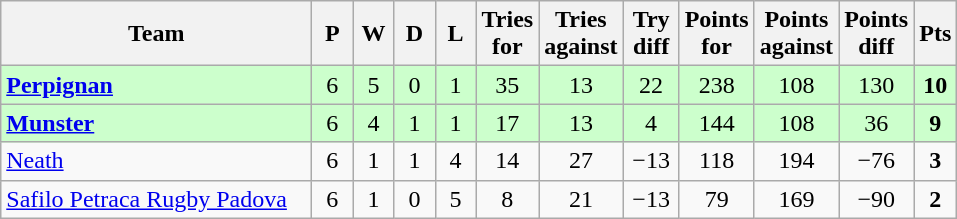<table class="wikitable" style="text-align: center;">
<tr>
<th width="200">Team</th>
<th width="20">P</th>
<th width="20">W</th>
<th width="20">D</th>
<th width="20">L</th>
<th width="20">Tries for</th>
<th width="20">Tries against</th>
<th width="30">Try diff</th>
<th width="20">Points for</th>
<th width="20">Points against</th>
<th width="25">Points diff</th>
<th width="20">Pts</th>
</tr>
<tr bgcolor="#ccffcc">
<td align="left">  <strong><a href='#'>Perpignan</a></strong></td>
<td>6</td>
<td>5</td>
<td>0</td>
<td>1</td>
<td>35</td>
<td>13</td>
<td>22</td>
<td>238</td>
<td>108</td>
<td>130</td>
<td><strong>10</strong></td>
</tr>
<tr bgcolor="#ccffcc">
<td align="left"> <strong><a href='#'>Munster</a></strong></td>
<td>6</td>
<td>4</td>
<td>1</td>
<td>1</td>
<td>17</td>
<td>13</td>
<td>4</td>
<td>144</td>
<td>108</td>
<td>36</td>
<td><strong>9</strong></td>
</tr>
<tr>
<td align="left"> <a href='#'>Neath</a></td>
<td>6</td>
<td>1</td>
<td>1</td>
<td>4</td>
<td>14</td>
<td>27</td>
<td>−13</td>
<td>118</td>
<td>194</td>
<td>−76</td>
<td><strong>3</strong></td>
</tr>
<tr>
<td align="left">  <a href='#'>Safilo Petraca Rugby Padova</a></td>
<td>6</td>
<td>1</td>
<td>0</td>
<td>5</td>
<td>8</td>
<td>21</td>
<td>−13</td>
<td>79</td>
<td>169</td>
<td>−90</td>
<td><strong>2</strong></td>
</tr>
</table>
